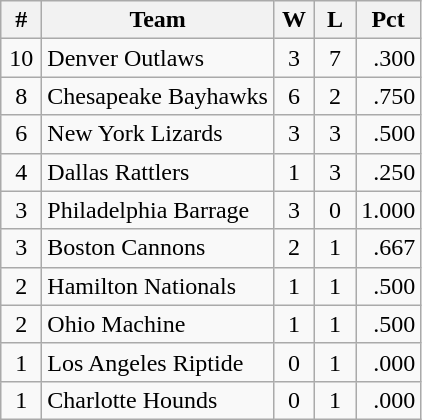<table class="wikitable">
<tr>
<th width=20>#</th>
<th>Team</th>
<th width=20>W</th>
<th width=20>L</th>
<th>Pct</th>
</tr>
<tr>
<td align="center">10</td>
<td>Denver Outlaws</td>
<td align="center">3</td>
<td align="center">7</td>
<td align="right">.300</td>
</tr>
<tr>
<td align="center">8</td>
<td>Chesapeake Bayhawks</td>
<td align="center">6</td>
<td align="center">2</td>
<td align="right">.750</td>
</tr>
<tr>
<td align="center">6</td>
<td>New York Lizards</td>
<td align="center">3</td>
<td align="center">3</td>
<td align="right">.500</td>
</tr>
<tr>
<td align="center">4</td>
<td>Dallas Rattlers</td>
<td align="center">1</td>
<td align="center">3</td>
<td align="right">.250</td>
</tr>
<tr>
<td align="center">3</td>
<td>Philadelphia Barrage</td>
<td align="center">3</td>
<td align="center">0</td>
<td align="right">1.000</td>
</tr>
<tr>
<td align="center">3</td>
<td>Boston Cannons</td>
<td align="center">2</td>
<td align="center">1</td>
<td align="right">.667</td>
</tr>
<tr>
<td align="center">2</td>
<td>Hamilton Nationals</td>
<td align="center">1</td>
<td align="center">1</td>
<td align="right">.500</td>
</tr>
<tr>
<td align="center">2</td>
<td>Ohio Machine</td>
<td align="center">1</td>
<td align="center">1</td>
<td align="right">.500</td>
</tr>
<tr>
<td align="center">1</td>
<td>Los Angeles Riptide</td>
<td align="center">0</td>
<td align="center">1</td>
<td align="right">.000</td>
</tr>
<tr>
<td align="center">1</td>
<td>Charlotte Hounds</td>
<td align="center">0</td>
<td align="center">1</td>
<td align="right">.000</td>
</tr>
</table>
